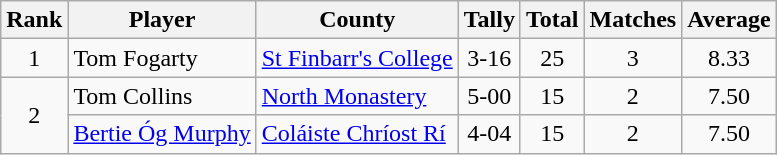<table class="wikitable">
<tr>
<th>Rank</th>
<th>Player</th>
<th>County</th>
<th>Tally</th>
<th>Total</th>
<th>Matches</th>
<th>Average</th>
</tr>
<tr>
<td rowspan=1 align=center>1</td>
<td>Tom Fogarty</td>
<td><a href='#'>St Finbarr's College</a></td>
<td align=center>3-16</td>
<td align=center>25</td>
<td align=center>3</td>
<td align=center>8.33</td>
</tr>
<tr>
<td rowspan=2 align=center>2</td>
<td>Tom Collins</td>
<td><a href='#'>North Monastery</a></td>
<td align=center>5-00</td>
<td align=center>15</td>
<td align=center>2</td>
<td align=center>7.50</td>
</tr>
<tr>
<td><a href='#'>Bertie Óg Murphy</a></td>
<td><a href='#'>Coláiste Chríost Rí</a></td>
<td align=center>4-04</td>
<td align=center>15</td>
<td align=center>2</td>
<td align=center>7.50</td>
</tr>
</table>
